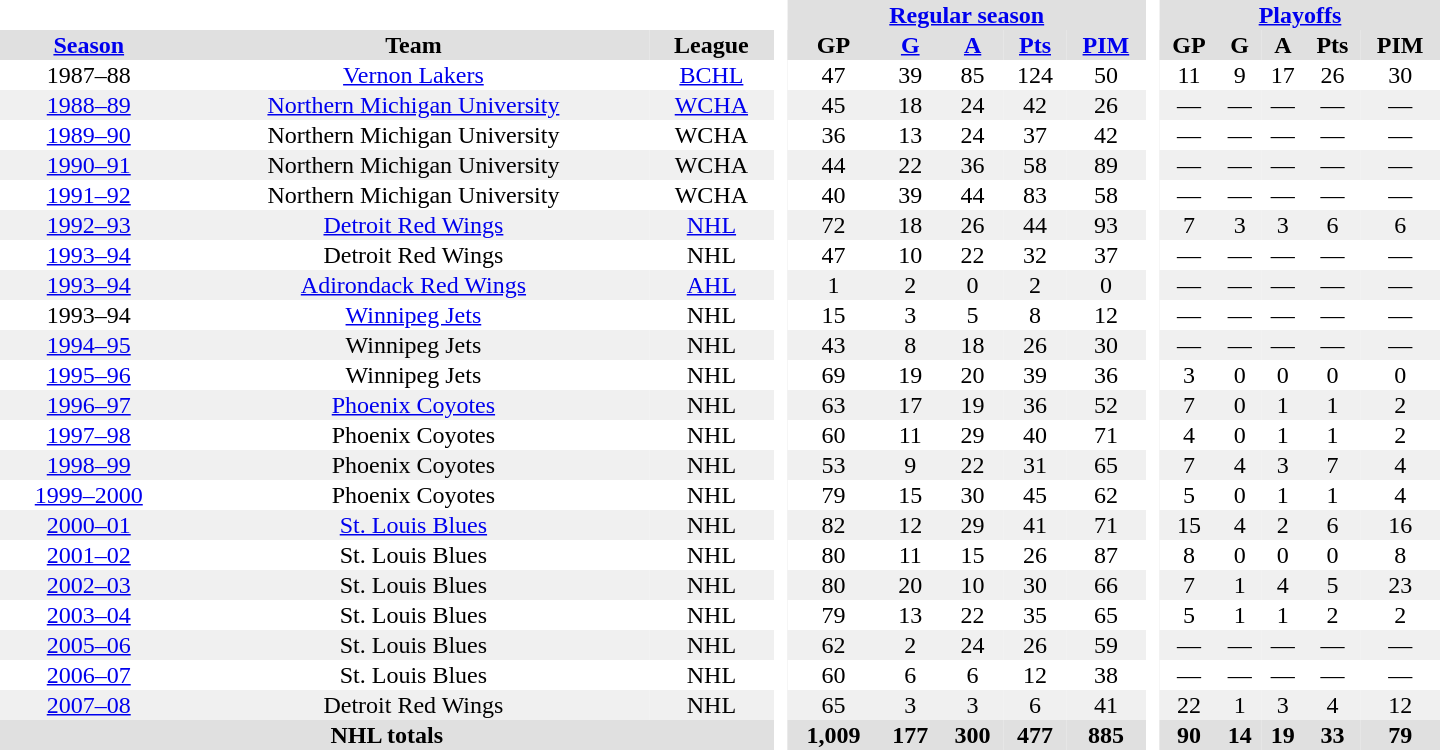<table border="0" cellpadding="1" cellspacing="0" style="text-align:center; width:60em">
<tr bgcolor="#e0e0e0">
<th colspan="3" bgcolor="#ffffff"> </th>
<th rowspan="99" bgcolor="#ffffff"> </th>
<th colspan="5"><a href='#'>Regular season</a></th>
<th rowspan="99" bgcolor="#ffffff"> </th>
<th colspan="5"><a href='#'>Playoffs</a></th>
</tr>
<tr bgcolor="#e0e0e0">
<th><a href='#'>Season</a></th>
<th>Team</th>
<th>League</th>
<th>GP</th>
<th><a href='#'>G</a></th>
<th><a href='#'>A</a></th>
<th><a href='#'>Pts</a></th>
<th><a href='#'>PIM</a></th>
<th>GP</th>
<th>G</th>
<th>A</th>
<th>Pts</th>
<th>PIM</th>
</tr>
<tr>
<td>1987–88</td>
<td><a href='#'>Vernon Lakers</a></td>
<td><a href='#'>BCHL</a></td>
<td>47</td>
<td>39</td>
<td>85</td>
<td>124</td>
<td>50</td>
<td>11</td>
<td>9</td>
<td>17</td>
<td>26</td>
<td>30</td>
</tr>
<tr bgcolor="#f0f0f0">
<td><a href='#'>1988–89</a></td>
<td><a href='#'>Northern Michigan University</a></td>
<td><a href='#'>WCHA</a></td>
<td>45</td>
<td>18</td>
<td>24</td>
<td>42</td>
<td>26</td>
<td>—</td>
<td>—</td>
<td>—</td>
<td>—</td>
<td>—</td>
</tr>
<tr>
<td><a href='#'>1989–90</a></td>
<td>Northern Michigan University</td>
<td>WCHA</td>
<td>36</td>
<td>13</td>
<td>24</td>
<td>37</td>
<td>42</td>
<td>—</td>
<td>—</td>
<td>—</td>
<td>—</td>
<td>—</td>
</tr>
<tr bgcolor="#f0f0f0">
<td><a href='#'>1990–91</a></td>
<td>Northern Michigan University</td>
<td>WCHA</td>
<td>44</td>
<td>22</td>
<td>36</td>
<td>58</td>
<td>89</td>
<td>—</td>
<td>—</td>
<td>—</td>
<td>—</td>
<td>—</td>
</tr>
<tr>
<td><a href='#'>1991–92</a></td>
<td>Northern Michigan University</td>
<td>WCHA</td>
<td>40</td>
<td>39</td>
<td>44</td>
<td>83</td>
<td>58</td>
<td>—</td>
<td>—</td>
<td>—</td>
<td>—</td>
<td>—</td>
</tr>
<tr bgcolor="#f0f0f0">
<td><a href='#'>1992–93</a></td>
<td><a href='#'>Detroit Red Wings</a></td>
<td><a href='#'>NHL</a></td>
<td>72</td>
<td>18</td>
<td>26</td>
<td>44</td>
<td>93</td>
<td>7</td>
<td>3</td>
<td>3</td>
<td>6</td>
<td>6</td>
</tr>
<tr>
<td><a href='#'>1993–94</a></td>
<td>Detroit Red Wings</td>
<td>NHL</td>
<td>47</td>
<td>10</td>
<td>22</td>
<td>32</td>
<td>37</td>
<td>—</td>
<td>—</td>
<td>—</td>
<td>—</td>
<td>—</td>
</tr>
<tr bgcolor="#f0f0f0">
<td><a href='#'>1993–94</a></td>
<td><a href='#'>Adirondack Red Wings</a></td>
<td><a href='#'>AHL</a></td>
<td>1</td>
<td>2</td>
<td>0</td>
<td>2</td>
<td>0</td>
<td>—</td>
<td>—</td>
<td>—</td>
<td>—</td>
<td>—</td>
</tr>
<tr>
<td>1993–94</td>
<td><a href='#'>Winnipeg Jets</a></td>
<td>NHL</td>
<td>15</td>
<td>3</td>
<td>5</td>
<td>8</td>
<td>12</td>
<td>—</td>
<td>—</td>
<td>—</td>
<td>—</td>
<td>—</td>
</tr>
<tr bgcolor="#f0f0f0">
<td><a href='#'>1994–95</a></td>
<td>Winnipeg Jets</td>
<td>NHL</td>
<td>43</td>
<td>8</td>
<td>18</td>
<td>26</td>
<td>30</td>
<td>—</td>
<td>—</td>
<td>—</td>
<td>—</td>
<td>—</td>
</tr>
<tr>
<td><a href='#'>1995–96</a></td>
<td>Winnipeg Jets</td>
<td>NHL</td>
<td>69</td>
<td>19</td>
<td>20</td>
<td>39</td>
<td>36</td>
<td>3</td>
<td>0</td>
<td>0</td>
<td>0</td>
<td>0</td>
</tr>
<tr bgcolor="#f0f0f0">
<td><a href='#'>1996–97</a></td>
<td><a href='#'>Phoenix Coyotes</a></td>
<td>NHL</td>
<td>63</td>
<td>17</td>
<td>19</td>
<td>36</td>
<td>52</td>
<td>7</td>
<td>0</td>
<td>1</td>
<td>1</td>
<td>2</td>
</tr>
<tr>
<td><a href='#'>1997–98</a></td>
<td>Phoenix Coyotes</td>
<td>NHL</td>
<td>60</td>
<td>11</td>
<td>29</td>
<td>40</td>
<td>71</td>
<td>4</td>
<td>0</td>
<td>1</td>
<td>1</td>
<td>2</td>
</tr>
<tr bgcolor="#f0f0f0">
<td><a href='#'>1998–99</a></td>
<td>Phoenix Coyotes</td>
<td>NHL</td>
<td>53</td>
<td>9</td>
<td>22</td>
<td>31</td>
<td>65</td>
<td>7</td>
<td>4</td>
<td>3</td>
<td>7</td>
<td>4</td>
</tr>
<tr>
<td><a href='#'>1999–2000</a></td>
<td>Phoenix Coyotes</td>
<td>NHL</td>
<td>79</td>
<td>15</td>
<td>30</td>
<td>45</td>
<td>62</td>
<td>5</td>
<td>0</td>
<td>1</td>
<td>1</td>
<td>4</td>
</tr>
<tr bgcolor="#f0f0f0">
<td><a href='#'>2000–01</a></td>
<td><a href='#'>St. Louis Blues</a></td>
<td>NHL</td>
<td>82</td>
<td>12</td>
<td>29</td>
<td>41</td>
<td>71</td>
<td>15</td>
<td>4</td>
<td>2</td>
<td>6</td>
<td>16</td>
</tr>
<tr>
<td><a href='#'>2001–02</a></td>
<td>St. Louis Blues</td>
<td>NHL</td>
<td>80</td>
<td>11</td>
<td>15</td>
<td>26</td>
<td>87</td>
<td>8</td>
<td>0</td>
<td>0</td>
<td>0</td>
<td>8</td>
</tr>
<tr bgcolor="#f0f0f0">
<td><a href='#'>2002–03</a></td>
<td>St. Louis Blues</td>
<td>NHL</td>
<td>80</td>
<td>20</td>
<td>10</td>
<td>30</td>
<td>66</td>
<td>7</td>
<td>1</td>
<td>4</td>
<td>5</td>
<td>23</td>
</tr>
<tr>
<td><a href='#'>2003–04</a></td>
<td>St. Louis Blues</td>
<td>NHL</td>
<td>79</td>
<td>13</td>
<td>22</td>
<td>35</td>
<td>65</td>
<td>5</td>
<td>1</td>
<td>1</td>
<td>2</td>
<td>2</td>
</tr>
<tr bgcolor="#f0f0f0">
<td><a href='#'>2005–06</a></td>
<td>St. Louis Blues</td>
<td>NHL</td>
<td>62</td>
<td>2</td>
<td>24</td>
<td>26</td>
<td>59</td>
<td>—</td>
<td>—</td>
<td>—</td>
<td>—</td>
<td>—</td>
</tr>
<tr>
<td><a href='#'>2006–07</a></td>
<td>St. Louis Blues</td>
<td>NHL</td>
<td>60</td>
<td>6</td>
<td>6</td>
<td>12</td>
<td>38</td>
<td>—</td>
<td>—</td>
<td>—</td>
<td>—</td>
<td>—</td>
</tr>
<tr bgcolor="#f0f0f0">
<td><a href='#'>2007–08</a></td>
<td>Detroit Red Wings</td>
<td>NHL</td>
<td>65</td>
<td>3</td>
<td>3</td>
<td>6</td>
<td>41</td>
<td>22</td>
<td>1</td>
<td>3</td>
<td>4</td>
<td>12</td>
</tr>
<tr bgcolor="#e0e0e0">
<th colspan="3">NHL totals</th>
<th>1,009</th>
<th>177</th>
<th>300</th>
<th>477</th>
<th>885</th>
<th>90</th>
<th>14</th>
<th>19</th>
<th>33</th>
<th>79</th>
</tr>
</table>
